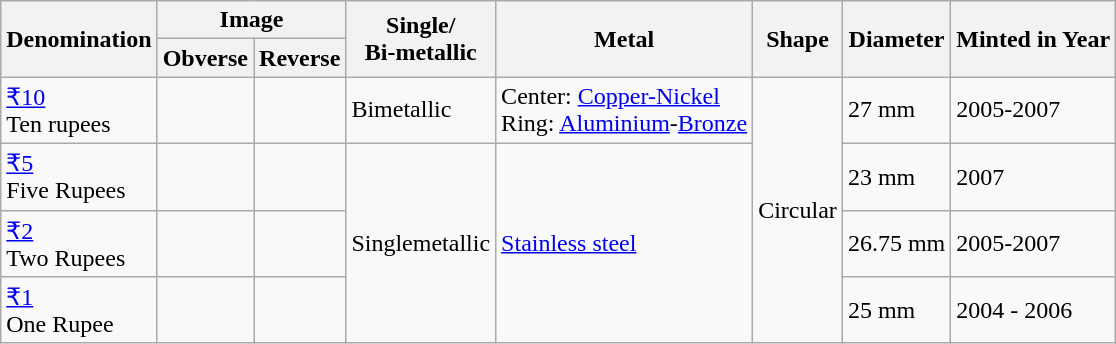<table class="wikitable">
<tr>
<th rowspan="2">Denomination</th>
<th colspan="2">Image</th>
<th rowspan="2">Single/<br>Bi-metallic</th>
<th rowspan="2">Metal</th>
<th rowspan="2">Shape</th>
<th rowspan="2">Diameter</th>
<th rowspan="2">Minted in Year</th>
</tr>
<tr>
<th>Obverse</th>
<th>Reverse</th>
</tr>
<tr>
<td><a href='#'>₹10</a><br>Ten rupees</td>
<td></td>
<td></td>
<td>Bimetallic</td>
<td>Center: <a href='#'>Copper-Nickel</a><br>Ring: <a href='#'>Aluminium</a>-<a href='#'>Bronze</a></td>
<td rowspan="5">Circular</td>
<td>27 mm</td>
<td>2005-2007</td>
</tr>
<tr>
<td><a href='#'>₹5</a><br>Five Rupees</td>
<td></td>
<td></td>
<td rowspan="3">Singlemetallic</td>
<td rowspan="3" ><a href='#'>Stainless steel</a></td>
<td>23 mm</td>
<td>2007</td>
</tr>
<tr>
<td><a href='#'>₹2</a><br>Two Rupees</td>
<td></td>
<td></td>
<td>26.75 mm</td>
<td>2005-2007</td>
</tr>
<tr>
<td><a href='#'>₹1</a><br>One Rupee</td>
<td></td>
<td></td>
<td>25 mm</td>
<td>2004 - 2006</td>
</tr>
</table>
